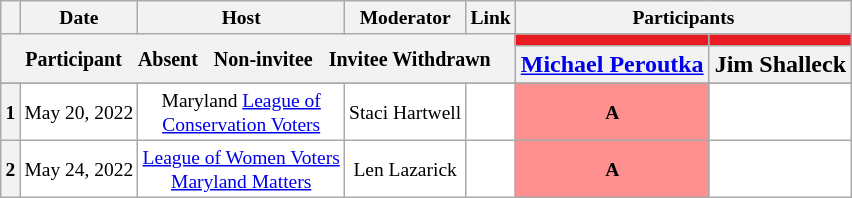<table class="wikitable mw-collapsible"  style="text-align:center;">
<tr style="font-size:small;">
<th scope="col"></th>
<th scope="col">Date</th>
<th scope="col">Host</th>
<th scope="col">Moderator</th>
<th scope="col">Link</th>
<th scope="col" colspan="4">Participants</th>
</tr>
<tr>
<th colspan="5" rowspan="2"> <small>Participant  </small> <small>Absent  </small> <small>Non-invitee  </small> <small>Invitee Withdrawn</small></th>
<th scope="col" style="background:#E81B23;"></th>
<th scope="col" style="background:#E81B23;"></th>
</tr>
<tr>
<th scope="col"><a href='#'>Michael Peroutka</a></th>
<th scope="col">Jim Shalleck</th>
</tr>
<tr>
</tr>
<tr style="background:#FFFFFF;font-size:small;">
<th scope="row">1</th>
<td style="white-space:nowrap;">May 20, 2022</td>
<td style="white-space:nowrap;">Maryland <a href='#'>League of<br>Conservation Voters</a></td>
<td style="white-space:nowrap;">Staci Hartwell</td>
<td style="white-space:nowrap;"></td>
<td style="background:#ff9090; color:black; text-align:center;"><strong>A</strong></td>
<td></td>
</tr>
<tr style="background:#FFFFFF;font-size:small;">
<th scope="row">2</th>
<td style="white-space:nowrap;">May 24, 2022</td>
<td style="white-space:nowrap;"><a href='#'>League of Women Voters</a><br><a href='#'>Maryland Matters</a></td>
<td style="white-space:nowrap;">Len Lazarick</td>
<td style="white-space:nowrap;"></td>
<td style="background:#ff9090; color:black; text-align:center;"><strong>A</strong></td>
<td></td>
</tr>
</table>
